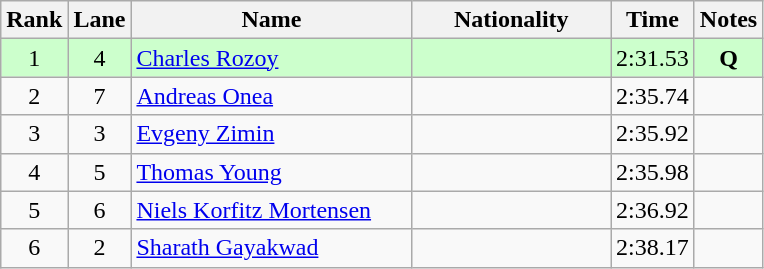<table class="wikitable sortable" style="text-align:center">
<tr>
<th>Rank</th>
<th>Lane</th>
<th style="width:180px">Name</th>
<th style="width:125px">Nationality</th>
<th>Time</th>
<th>Notes</th>
</tr>
<tr style="background:#cfc;">
<td>1</td>
<td>4</td>
<td style="text-align:left;"><a href='#'>Charles Rozoy</a></td>
<td style="text-align:left;"></td>
<td>2:31.53</td>
<td><strong>Q</strong></td>
</tr>
<tr>
<td>2</td>
<td>7</td>
<td style="text-align:left;"><a href='#'>Andreas Onea</a></td>
<td style="text-align:left;"></td>
<td>2:35.74</td>
<td></td>
</tr>
<tr>
<td>3</td>
<td>3</td>
<td style="text-align:left;"><a href='#'>Evgeny Zimin</a></td>
<td style="text-align:left;"></td>
<td>2:35.92</td>
<td></td>
</tr>
<tr>
<td>4</td>
<td>5</td>
<td style="text-align:left;"><a href='#'>Thomas Young</a></td>
<td style="text-align:left;"></td>
<td>2:35.98</td>
<td></td>
</tr>
<tr>
<td>5</td>
<td>6</td>
<td style="text-align:left;"><a href='#'>Niels Korfitz Mortensen</a></td>
<td style="text-align:left;"></td>
<td>2:36.92</td>
<td></td>
</tr>
<tr>
<td>6</td>
<td>2</td>
<td style="text-align:left;"><a href='#'>Sharath Gayakwad</a></td>
<td style="text-align:left;"></td>
<td>2:38.17</td>
<td></td>
</tr>
</table>
